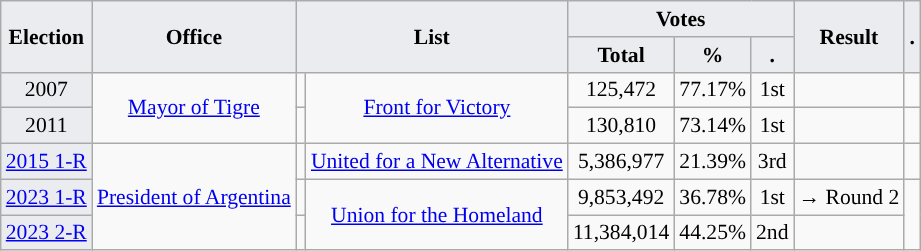<table class="wikitable" style="font-size:90%; text-align:center;">
<tr>
<th style="background-color:#EAECF0;" rowspan=2>Election</th>
<th style="background-color:#EAECF0;" rowspan=2>Office</th>
<th style="background-color:#EAECF0;" colspan=2 rowspan=2>List</th>
<th style="background-color:#EAECF0;" colspan=3>Votes</th>
<th style="background-color:#EAECF0;" rowspan=2>Result</th>
<th style="background-color:#EAECF0;" rowspan=2>.</th>
</tr>
<tr>
<th style="background-color:#EAECF0;">Total</th>
<th style="background-color:#EAECF0;">%</th>
<th style="background-color:#EAECF0;">.</th>
</tr>
<tr>
<td style="background-color:#EAECF0;">2007</td>
<td rowspan="2"><a href='#'>Mayor of Tigre</a></td>
<td style="background-color:"></td>
<td rowspan="2"><a href='#'>Front for Victory</a></td>
<td>125,472</td>
<td>77.17%</td>
<td>1st</td>
<td></td>
<td></td>
</tr>
<tr>
<td style="background-color:#EAECF0;">2011</td>
<td style="background-color:"></td>
<td>130,810</td>
<td>73.14%</td>
<td>1st</td>
<td></td>
<td></td>
</tr>
<tr>
<td style="background-color:#EAECF0;"><a href='#'>2015 1-R</a></td>
<td rowspan="3"><a href='#'>President of Argentina</a></td>
<td style="background-color:"></td>
<td><a href='#'>United for a New Alternative</a></td>
<td>5,386,977</td>
<td>21.39%</td>
<td>3rd</td>
<td></td>
<td></td>
</tr>
<tr>
<td style="background-color:#EAECF0;"><a href='#'>2023 1-R</a></td>
<td style="background-color:"></td>
<td rowspan="2"><a href='#'>Union for the Homeland</a></td>
<td>9,853,492</td>
<td>36.78%</td>
<td>1st</td>
<td>→ Round 2</td>
<td rowspan="2"></td>
</tr>
<tr>
<td style="background-color:#EAECF0;"><a href='#'>2023 2-R</a></td>
<td style="background-color:"></td>
<td>11,384,014</td>
<td>44.25%</td>
<td>2nd</td>
<td></td>
</tr>
</table>
